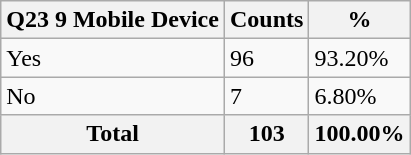<table class="wikitable sortable">
<tr>
<th>Q23 9 Mobile Device</th>
<th>Counts</th>
<th>%</th>
</tr>
<tr>
<td>Yes</td>
<td>96</td>
<td>93.20%</td>
</tr>
<tr>
<td>No</td>
<td>7</td>
<td>6.80%</td>
</tr>
<tr>
<th>Total</th>
<th>103</th>
<th>100.00%</th>
</tr>
</table>
